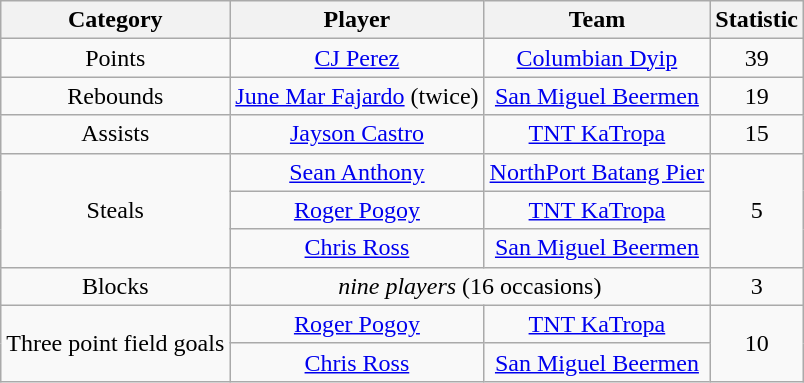<table class="wikitable" style="text-align:center">
<tr>
<th>Category</th>
<th>Player</th>
<th>Team</th>
<th>Statistic</th>
</tr>
<tr>
<td>Points</td>
<td><a href='#'>CJ Perez</a></td>
<td><a href='#'>Columbian Dyip</a></td>
<td>39</td>
</tr>
<tr>
<td>Rebounds</td>
<td><a href='#'>June Mar Fajardo</a> (twice)</td>
<td><a href='#'>San Miguel Beermen</a></td>
<td>19</td>
</tr>
<tr>
<td>Assists</td>
<td><a href='#'>Jayson Castro</a></td>
<td><a href='#'>TNT KaTropa</a></td>
<td>15</td>
</tr>
<tr>
<td rowspan=3>Steals</td>
<td><a href='#'>Sean Anthony</a></td>
<td><a href='#'>NorthPort Batang Pier</a></td>
<td rowspan=3>5</td>
</tr>
<tr>
<td><a href='#'>Roger Pogoy</a></td>
<td><a href='#'>TNT KaTropa</a></td>
</tr>
<tr>
<td><a href='#'>Chris Ross</a></td>
<td><a href='#'>San Miguel Beermen</a></td>
</tr>
<tr>
<td>Blocks</td>
<td colspan=2><em>nine players</em> (16 occasions)</td>
<td>3</td>
</tr>
<tr>
<td rowspan=2>Three point field goals</td>
<td><a href='#'>Roger Pogoy</a></td>
<td><a href='#'>TNT KaTropa</a></td>
<td rowspan=2>10</td>
</tr>
<tr>
<td><a href='#'>Chris Ross</a></td>
<td><a href='#'>San Miguel Beermen</a></td>
</tr>
</table>
